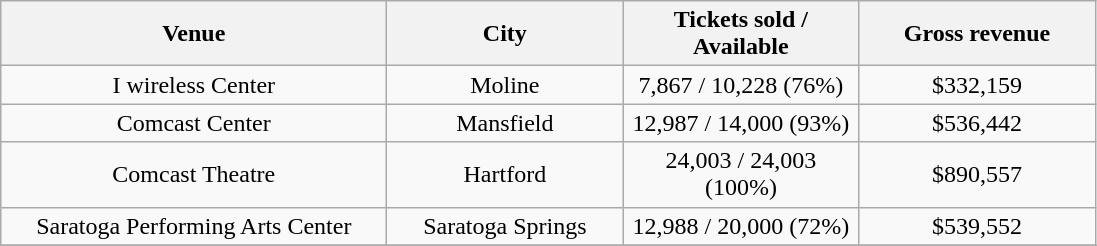<table class="wikitable collapsible collapsed" style="text-align:center;">
<tr>
<th style="width:250px;">Venue</th>
<th style="width:150px;">City</th>
<th style="width:150px;">Tickets sold / Available</th>
<th style="width:150px;">Gross revenue</th>
</tr>
<tr>
<td>I wireless Center</td>
<td>Moline</td>
<td>7,867 / 10,228 (76%)</td>
<td>$332,159</td>
</tr>
<tr>
<td>Comcast Center</td>
<td>Mansfield</td>
<td>12,987 / 14,000 (93%)</td>
<td>$536,442</td>
</tr>
<tr>
<td>Comcast Theatre</td>
<td>Hartford</td>
<td>24,003 / 24,003 (100%)</td>
<td>$890,557</td>
</tr>
<tr>
<td>Saratoga Performing Arts Center</td>
<td>Saratoga Springs</td>
<td>12,988 / 20,000 (72%)</td>
<td>$539,552</td>
</tr>
<tr>
</tr>
</table>
